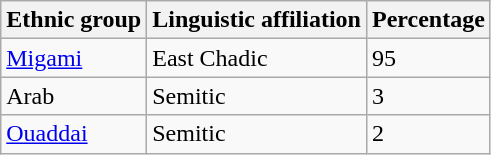<table class="wikitable">
<tr>
<th>Ethnic group</th>
<th>Linguistic affiliation</th>
<th>Percentage</th>
</tr>
<tr>
<td><a href='#'>Migami</a></td>
<td>East Chadic</td>
<td>95</td>
</tr>
<tr>
<td>Arab</td>
<td>Semitic</td>
<td>3</td>
</tr>
<tr>
<td><a href='#'>Ouaddai</a></td>
<td>Semitic</td>
<td>2</td>
</tr>
</table>
